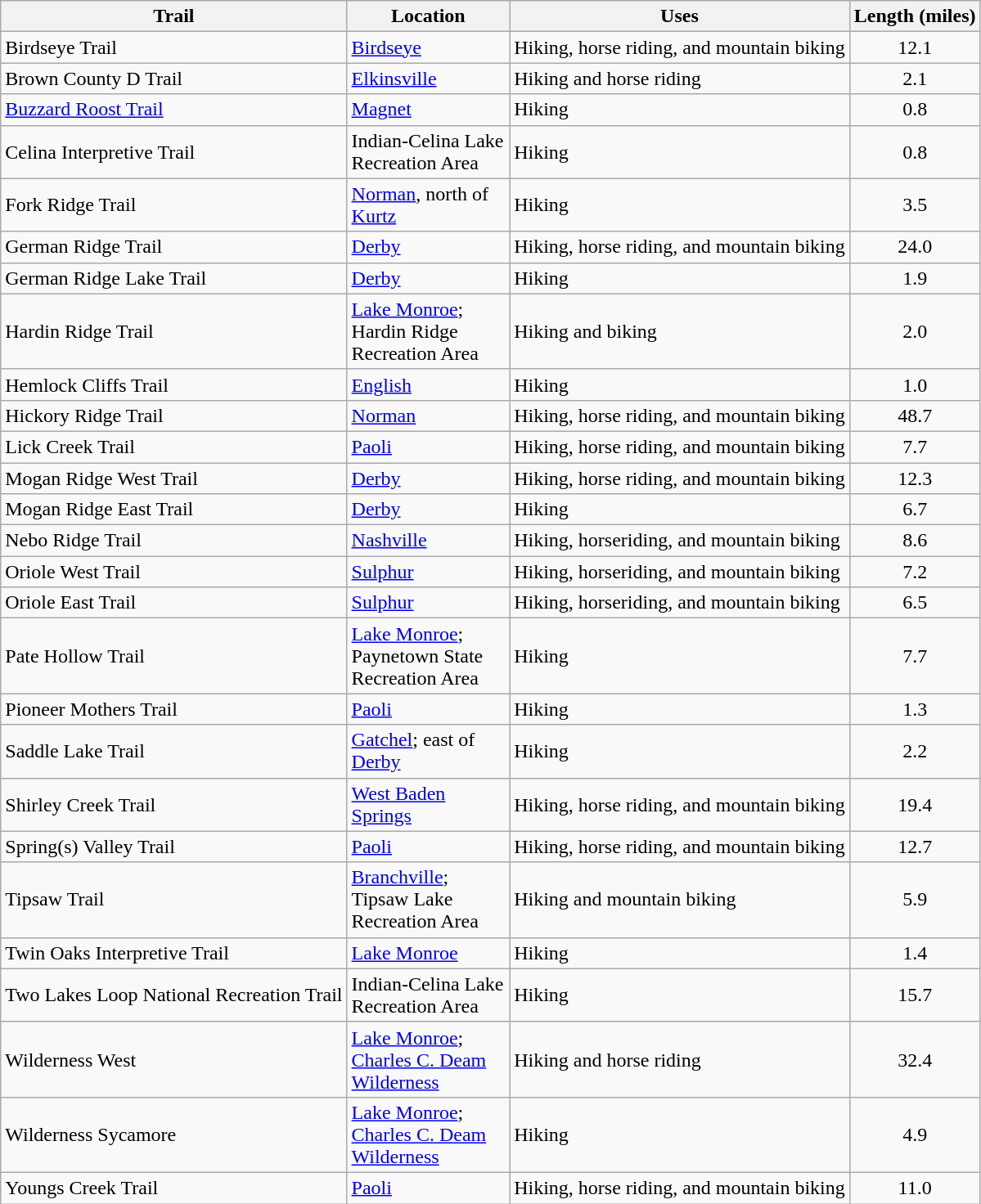<table class="wikitable">
<tr>
<th>Trail</th>
<th style="width:125px;">Location</th>
<th>Uses</th>
<th>Length (miles)</th>
</tr>
<tr>
<td>Birdseye Trail</td>
<td><a href='#'>Birdseye</a></td>
<td>Hiking, horse riding, and mountain biking</td>
<td align=center>12.1</td>
</tr>
<tr>
<td>Brown County D Trail</td>
<td><a href='#'>Elkinsville</a></td>
<td>Hiking and horse riding</td>
<td align=center>2.1</td>
</tr>
<tr>
<td><a href='#'>Buzzard Roost Trail</a></td>
<td><a href='#'>Magnet</a></td>
<td>Hiking</td>
<td align=center>0.8</td>
</tr>
<tr>
<td>Celina Interpretive Trail</td>
<td>Indian-Celina Lake Recreation Area</td>
<td>Hiking</td>
<td align=center>0.8</td>
</tr>
<tr>
<td>Fork Ridge Trail</td>
<td><a href='#'>Norman</a>, north of <a href='#'>Kurtz</a></td>
<td>Hiking</td>
<td align=center>3.5</td>
</tr>
<tr>
<td>German Ridge Trail</td>
<td><a href='#'>Derby</a></td>
<td>Hiking, horse riding, and mountain biking</td>
<td align=center>24.0</td>
</tr>
<tr>
<td>German Ridge Lake Trail</td>
<td><a href='#'>Derby</a></td>
<td>Hiking</td>
<td align=center>1.9</td>
</tr>
<tr>
<td>Hardin Ridge Trail</td>
<td><a href='#'>Lake Monroe</a>; Hardin Ridge Recreation Area</td>
<td>Hiking and biking</td>
<td align=center>2.0</td>
</tr>
<tr>
<td>Hemlock Cliffs Trail</td>
<td><a href='#'>English</a></td>
<td>Hiking</td>
<td align=center>1.0</td>
</tr>
<tr>
<td>Hickory Ridge Trail</td>
<td><a href='#'>Norman</a></td>
<td>Hiking, horse riding, and mountain biking</td>
<td align=center>48.7</td>
</tr>
<tr>
<td>Lick Creek Trail</td>
<td><a href='#'>Paoli</a></td>
<td>Hiking, horse riding, and mountain biking</td>
<td align=center>7.7</td>
</tr>
<tr>
<td>Mogan Ridge West Trail</td>
<td><a href='#'>Derby</a></td>
<td>Hiking, horse riding, and mountain biking</td>
<td align=center>12.3</td>
</tr>
<tr>
<td>Mogan Ridge East Trail</td>
<td><a href='#'>Derby</a></td>
<td>Hiking</td>
<td align=center>6.7</td>
</tr>
<tr>
<td>Nebo Ridge Trail</td>
<td><a href='#'>Nashville</a></td>
<td>Hiking, horseriding, and mountain biking</td>
<td align=center>8.6</td>
</tr>
<tr>
<td>Oriole West Trail</td>
<td><a href='#'>Sulphur</a></td>
<td>Hiking, horseriding, and mountain biking</td>
<td align=center>7.2</td>
</tr>
<tr>
<td>Oriole East Trail</td>
<td><a href='#'>Sulphur</a></td>
<td>Hiking, horseriding, and mountain biking</td>
<td align=center>6.5</td>
</tr>
<tr>
<td>Pate Hollow Trail</td>
<td><a href='#'>Lake Monroe</a>; Paynetown State Recreation Area</td>
<td>Hiking</td>
<td align=center>7.7</td>
</tr>
<tr>
<td>Pioneer Mothers Trail</td>
<td><a href='#'>Paoli</a></td>
<td>Hiking</td>
<td align=center>1.3</td>
</tr>
<tr>
<td>Saddle Lake Trail</td>
<td><a href='#'>Gatchel</a>; east of <a href='#'>Derby</a></td>
<td>Hiking</td>
<td align=center>2.2</td>
</tr>
<tr>
<td>Shirley Creek Trail</td>
<td><a href='#'>West Baden Springs</a></td>
<td>Hiking, horse riding, and mountain biking</td>
<td align=center>19.4</td>
</tr>
<tr>
<td>Spring(s) Valley Trail</td>
<td><a href='#'>Paoli</a></td>
<td>Hiking, horse riding, and mountain biking</td>
<td align=center>12.7</td>
</tr>
<tr>
<td>Tipsaw Trail</td>
<td><a href='#'>Branchville</a>; Tipsaw Lake Recreation Area</td>
<td>Hiking and mountain biking</td>
<td align=center>5.9</td>
</tr>
<tr>
<td>Twin Oaks Interpretive Trail</td>
<td><a href='#'>Lake Monroe</a></td>
<td>Hiking</td>
<td align=center>1.4</td>
</tr>
<tr>
<td>Two Lakes Loop National Recreation Trail</td>
<td>Indian-Celina Lake Recreation Area</td>
<td>Hiking</td>
<td align=center>15.7</td>
</tr>
<tr>
<td>Wilderness West</td>
<td><a href='#'>Lake Monroe</a>; <a href='#'>Charles C. Deam Wilderness</a></td>
<td>Hiking and horse riding</td>
<td align=center>32.4</td>
</tr>
<tr>
<td>Wilderness Sycamore</td>
<td><a href='#'>Lake Monroe</a>; <a href='#'>Charles C. Deam Wilderness</a></td>
<td>Hiking</td>
<td align=center>4.9</td>
</tr>
<tr>
<td>Youngs Creek Trail</td>
<td><a href='#'>Paoli</a></td>
<td>Hiking, horse riding, and mountain biking</td>
<td align=center>11.0</td>
</tr>
</table>
